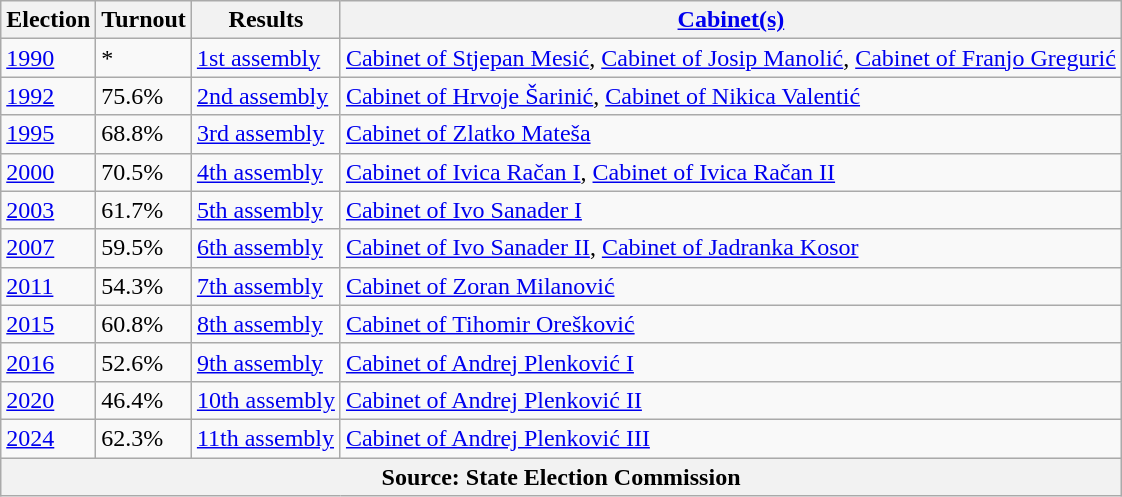<table class="wikitable">
<tr>
<th>Election</th>
<th>Turnout</th>
<th>Results</th>
<th><a href='#'>Cabinet(s)</a></th>
</tr>
<tr align=left>
<td><a href='#'>1990</a></td>
<td>*</td>
<td><a href='#'>1st assembly</a></td>
<td><a href='#'>Cabinet of Stjepan Mesić</a>, <a href='#'>Cabinet of Josip Manolić</a>, <a href='#'>Cabinet of Franjo Gregurić</a></td>
</tr>
<tr align=left>
<td><a href='#'>1992</a></td>
<td>75.6%</td>
<td><a href='#'>2nd assembly</a></td>
<td><a href='#'>Cabinet of Hrvoje Šarinić</a>, <a href='#'>Cabinet of Nikica Valentić</a></td>
</tr>
<tr align=left>
<td><a href='#'>1995</a></td>
<td>68.8%</td>
<td><a href='#'>3rd assembly</a></td>
<td><a href='#'>Cabinet of Zlatko Mateša</a></td>
</tr>
<tr align=left>
<td><a href='#'>2000</a></td>
<td>70.5%</td>
<td><a href='#'>4th assembly</a></td>
<td><a href='#'>Cabinet of Ivica Račan I</a>, <a href='#'>Cabinet of Ivica Račan II</a></td>
</tr>
<tr align=left>
<td><a href='#'>2003</a></td>
<td>61.7%</td>
<td><a href='#'>5th assembly</a></td>
<td><a href='#'>Cabinet of Ivo Sanader I</a></td>
</tr>
<tr align=left>
<td><a href='#'>2007</a></td>
<td>59.5%</td>
<td><a href='#'>6th assembly</a></td>
<td><a href='#'>Cabinet of Ivo Sanader II</a>, <a href='#'>Cabinet of Jadranka Kosor</a></td>
</tr>
<tr align=left>
<td><a href='#'>2011</a></td>
<td>54.3%</td>
<td><a href='#'>7th assembly</a></td>
<td><a href='#'>Cabinet of Zoran Milanović</a></td>
</tr>
<tr align=left>
<td><a href='#'>2015</a></td>
<td>60.8%</td>
<td><a href='#'>8th assembly</a></td>
<td><a href='#'>Cabinet of Tihomir Orešković</a></td>
</tr>
<tr align=left>
<td><a href='#'>2016</a></td>
<td>52.6%</td>
<td><a href='#'>9th assembly</a></td>
<td><a href='#'>Cabinet of Andrej Plenković I</a></td>
</tr>
<tr align=left>
<td><a href='#'>2020</a></td>
<td>46.4%</td>
<td><a href='#'>10th assembly</a></td>
<td><a href='#'>Cabinet of Andrej Plenković II</a></td>
</tr>
<tr>
<td><a href='#'>2024</a></td>
<td>62.3%</td>
<td><a href='#'>11th assembly</a></td>
<td><a href='#'>Cabinet of Andrej Plenković III</a></td>
</tr>
<tr>
<th colspan=4>Source: State Election Commission</th>
</tr>
</table>
